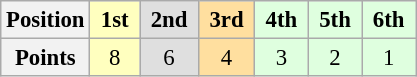<table class="wikitable" style="font-size:95%; text-align:center">
<tr>
<th>Position</th>
<th style="background:#ffffbf;"> 1st </th>
<th style="background:#dfdfdf;"> 2nd </th>
<th style="background:#ffdf9f;"> 3rd </th>
<th style="background:#dfffdf;"> 4th </th>
<th style="background:#dfffdf;"> 5th </th>
<th style="background:#dfffdf;"> 6th </th>
</tr>
<tr>
<th>Points</th>
<td style="background:#ffffbf;">8</td>
<td style="background:#dfdfdf;">6</td>
<td style="background:#ffdf9f;">4</td>
<td style="background:#dfffdf;">3</td>
<td style="background:#dfffdf;">2</td>
<td style="background:#dfffdf;">1</td>
</tr>
</table>
